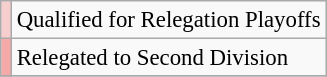<table class="wikitable" style="font-size:95%;">
<tr>
<td bgcolor=F6CECE></td>
<td>Qualified for Relegation Playoffs</td>
</tr>
<tr>
<td bgcolor=F5A9A9></td>
<td>Relegated to Second Division</td>
</tr>
<tr>
</tr>
</table>
